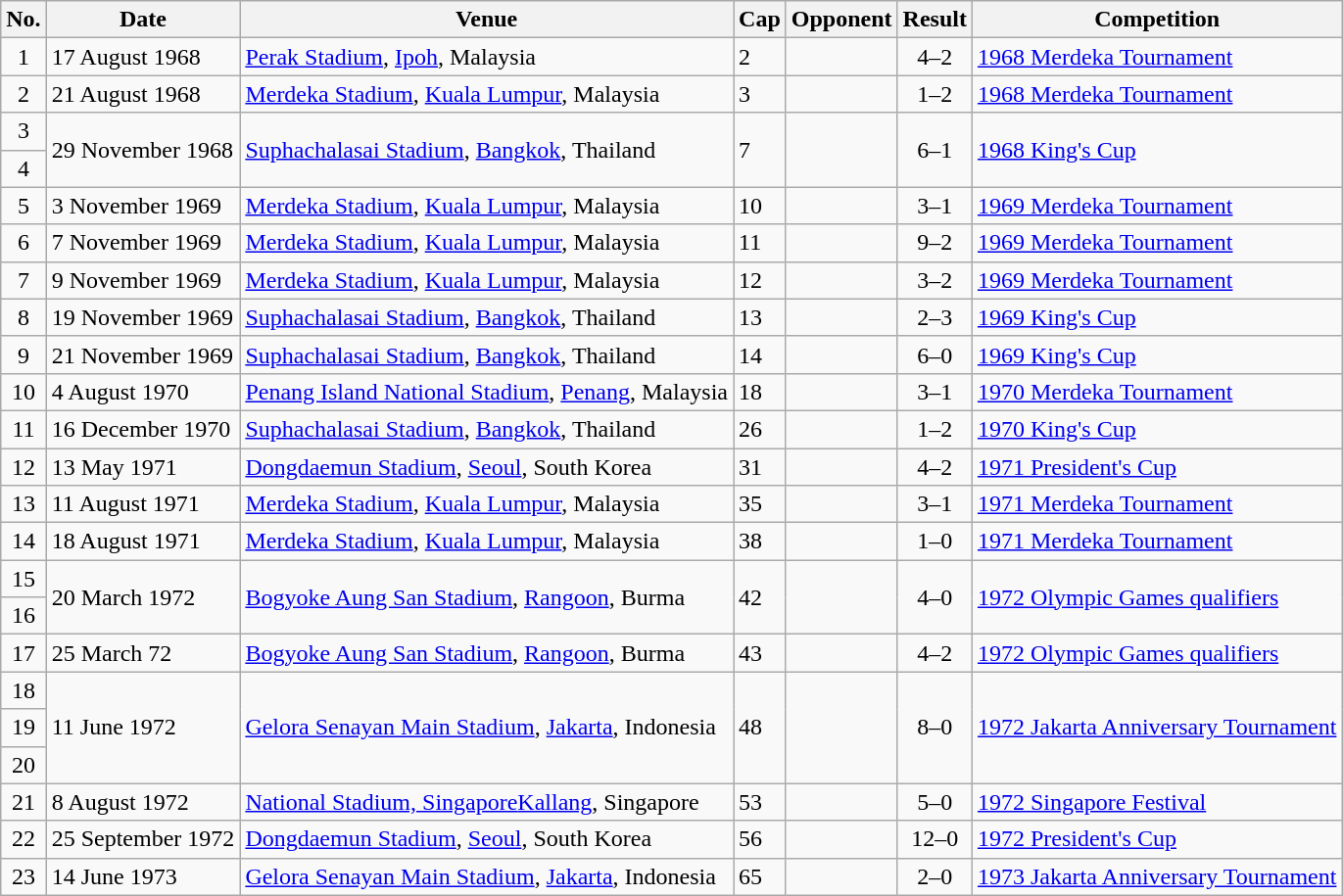<table class="wikitable sortable">
<tr>
<th scope="col">No.</th>
<th scope="col">Date</th>
<th scope="col">Venue</th>
<th scope="col">Cap</th>
<th scope="col">Opponent</th>
<th scope="col">Result</th>
<th scope="col">Competition</th>
</tr>
<tr>
<td align=center>1</td>
<td>17 August 1968</td>
<td><a href='#'>Perak Stadium</a>, <a href='#'>Ipoh</a>, Malaysia</td>
<td>2</td>
<td></td>
<td align=center>4–2</td>
<td><a href='#'>1968 Merdeka Tournament</a></td>
</tr>
<tr>
<td align=center>2</td>
<td>21 August 1968</td>
<td><a href='#'>Merdeka Stadium</a>, <a href='#'>Kuala Lumpur</a>, Malaysia</td>
<td>3</td>
<td></td>
<td align=center>1–2</td>
<td><a href='#'>1968 Merdeka Tournament</a></td>
</tr>
<tr>
<td align=center>3</td>
<td rowspan="2">29 November 1968</td>
<td rowspan="2"><a href='#'>Suphachalasai Stadium</a>, <a href='#'>Bangkok</a>, Thailand</td>
<td rowspan="2">7</td>
<td rowspan="2"></td>
<td rowspan="2" align="center">6–1</td>
<td rowspan="2"><a href='#'>1968 King's Cup</a></td>
</tr>
<tr>
<td align=center>4</td>
</tr>
<tr>
<td align=center>5</td>
<td>3 November 1969</td>
<td><a href='#'>Merdeka Stadium</a>, <a href='#'>Kuala Lumpur</a>, Malaysia</td>
<td>10</td>
<td></td>
<td align=center>3–1</td>
<td><a href='#'>1969 Merdeka Tournament</a></td>
</tr>
<tr>
<td align=center>6</td>
<td>7 November 1969</td>
<td><a href='#'>Merdeka Stadium</a>, <a href='#'>Kuala Lumpur</a>, Malaysia</td>
<td>11</td>
<td></td>
<td align=center>9–2</td>
<td><a href='#'>1969 Merdeka Tournament</a></td>
</tr>
<tr>
<td align=center>7</td>
<td>9 November 1969</td>
<td><a href='#'>Merdeka Stadium</a>, <a href='#'>Kuala Lumpur</a>, Malaysia</td>
<td>12</td>
<td></td>
<td align=center>3–2</td>
<td><a href='#'>1969 Merdeka Tournament</a></td>
</tr>
<tr>
<td align=center>8</td>
<td>19 November 1969</td>
<td><a href='#'>Suphachalasai Stadium</a>, <a href='#'>Bangkok</a>, Thailand</td>
<td>13</td>
<td></td>
<td align=center>2–3</td>
<td><a href='#'>1969 King's Cup</a></td>
</tr>
<tr>
<td align=center>9</td>
<td>21 November 1969</td>
<td><a href='#'>Suphachalasai Stadium</a>, <a href='#'>Bangkok</a>, Thailand</td>
<td>14</td>
<td></td>
<td align=center>6–0</td>
<td><a href='#'>1969 King's Cup</a></td>
</tr>
<tr>
<td align=center>10</td>
<td>4 August 1970</td>
<td><a href='#'>Penang Island National Stadium</a>, <a href='#'>Penang</a>, Malaysia</td>
<td>18</td>
<td></td>
<td align=center>3–1</td>
<td><a href='#'>1970 Merdeka Tournament</a></td>
</tr>
<tr>
<td align=center>11</td>
<td>16 December 1970</td>
<td><a href='#'>Suphachalasai Stadium</a>, <a href='#'>Bangkok</a>, Thailand</td>
<td>26</td>
<td></td>
<td align=center>1–2</td>
<td><a href='#'>1970 King's Cup</a></td>
</tr>
<tr>
<td align=center>12</td>
<td>13 May 1971</td>
<td><a href='#'>Dongdaemun Stadium</a>, <a href='#'>Seoul</a>, South Korea</td>
<td>31</td>
<td></td>
<td align=center>4–2</td>
<td><a href='#'>1971 President's Cup</a></td>
</tr>
<tr>
<td align=center>13</td>
<td>11 August 1971</td>
<td><a href='#'>Merdeka Stadium</a>, <a href='#'>Kuala Lumpur</a>, Malaysia</td>
<td>35</td>
<td></td>
<td align=center>3–1</td>
<td><a href='#'>1971 Merdeka Tournament</a></td>
</tr>
<tr>
<td align=center>14</td>
<td>18 August 1971</td>
<td><a href='#'>Merdeka Stadium</a>, <a href='#'>Kuala Lumpur</a>, Malaysia</td>
<td>38</td>
<td></td>
<td align=center>1–0</td>
<td><a href='#'>1971 Merdeka Tournament</a></td>
</tr>
<tr>
<td align=center>15</td>
<td rowspan="2">20 March 1972</td>
<td rowspan="2"><a href='#'>Bogyoke Aung San Stadium</a>, <a href='#'>Rangoon</a>, Burma</td>
<td rowspan="2">42</td>
<td rowspan="2"></td>
<td rowspan="2" align="center">4–0</td>
<td rowspan="2"><a href='#'>1972 Olympic Games qualifiers</a></td>
</tr>
<tr>
<td align=center>16</td>
</tr>
<tr>
<td align=center>17</td>
<td>25 March 72</td>
<td><a href='#'>Bogyoke Aung San Stadium</a>, <a href='#'>Rangoon</a>, Burma</td>
<td>43</td>
<td></td>
<td align=center>4–2</td>
<td><a href='#'>1972 Olympic Games qualifiers</a></td>
</tr>
<tr>
<td align=center>18</td>
<td rowspan="3">11 June 1972</td>
<td rowspan="3"><a href='#'>Gelora Senayan Main Stadium</a>, <a href='#'>Jakarta</a>, Indonesia</td>
<td rowspan="3">48</td>
<td rowspan="3"></td>
<td rowspan="3" align="center">8–0</td>
<td rowspan="3"><a href='#'>1972 Jakarta Anniversary Tournament</a></td>
</tr>
<tr>
<td align=center>19</td>
</tr>
<tr>
<td align=center>20</td>
</tr>
<tr>
<td align=center>21</td>
<td>8 August 1972</td>
<td><a href='#'>National Stadium, Singapore</a><a href='#'>Kallang</a>, Singapore</td>
<td>53</td>
<td></td>
<td align=center>5–0</td>
<td><a href='#'>1972 Singapore Festival</a></td>
</tr>
<tr>
<td align=center>22</td>
<td>25 September 1972</td>
<td><a href='#'>Dongdaemun Stadium</a>, <a href='#'>Seoul</a>, South Korea</td>
<td>56</td>
<td></td>
<td align=center>12–0</td>
<td><a href='#'>1972 President's Cup</a></td>
</tr>
<tr>
<td align=center>23</td>
<td>14 June 1973</td>
<td><a href='#'>Gelora Senayan Main Stadium</a>, <a href='#'>Jakarta</a>, Indonesia</td>
<td>65</td>
<td></td>
<td align=center>2–0</td>
<td><a href='#'>1973 Jakarta Anniversary Tournament</a></td>
</tr>
</table>
